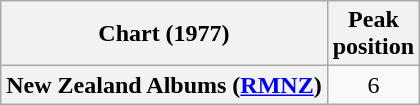<table class="wikitable sortable plainrowheaders" style="text-align:center">
<tr>
<th scope="col">Chart (1977)</th>
<th scope="col">Peak<br> position</th>
</tr>
<tr>
<th scope="row">New Zealand Albums (<a href='#'>RMNZ</a>)</th>
<td>6</td>
</tr>
</table>
